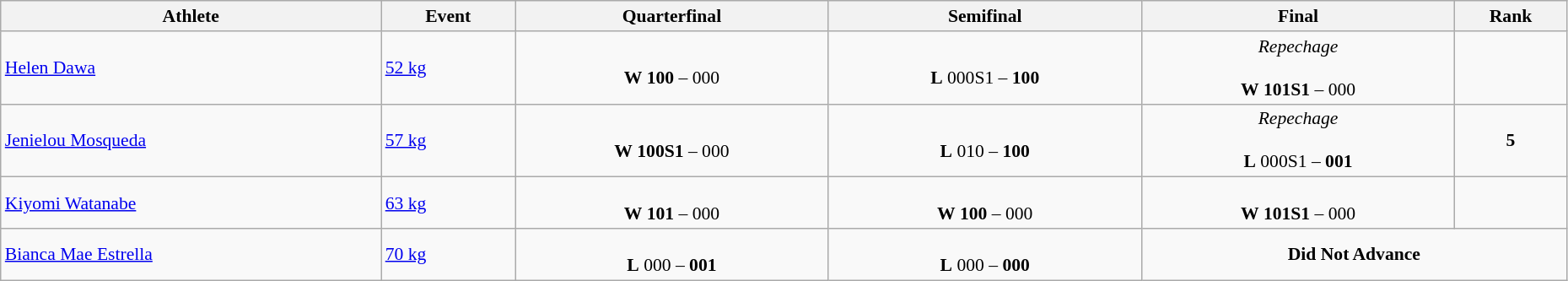<table class="wikitable" width="98%" style="text-align:left; font-size:90%">
<tr>
<th width="17%">Athlete</th>
<th width="6%">Event</th>
<th width="14%">Quarterfinal</th>
<th width="14%">Semifinal</th>
<th width="14%">Final</th>
<th width="5%">Rank</th>
</tr>
<tr>
<td><a href='#'>Helen Dawa</a></td>
<td><a href='#'>52 kg</a></td>
<td align=center> <br> <strong>W</strong> <strong>100</strong> – 000</td>
<td style="text-align:center;"> <br> <strong>L</strong> 000S1 – <strong>100</strong></td>
<td style="text-align:center;"><em>Repechage</em> <br>  <br> <strong>W</strong> <strong>101S1</strong> – 000</td>
<td style="text-align:center;"></td>
</tr>
<tr>
<td><a href='#'>Jenielou Mosqueda</a></td>
<td><a href='#'>57 kg</a></td>
<td align=center> <br> <strong>W</strong> <strong>100S1</strong> – 000</td>
<td align=center> <br> <strong>L</strong> 010 – <strong>100</strong></td>
<td style="text-align:center;"><em>Repechage</em> <br>  <br> <strong>L</strong> 000S1 – <strong>001</strong></td>
<td style="text-align:center;"><strong>5</strong></td>
</tr>
<tr>
<td><a href='#'>Kiyomi Watanabe</a></td>
<td><a href='#'>63 kg</a></td>
<td style="text-align:center;"> <br> <strong>W</strong> <strong>101</strong> – 000</td>
<td style="text-align:center;"> <br> <strong>W</strong> <strong>100</strong> – 000</td>
<td style="text-align:center;"> <br> <strong>W</strong> <strong>101S1</strong> – 000</td>
<td style="text-align:center;"></td>
</tr>
<tr>
<td><a href='#'>Bianca Mae Estrella</a></td>
<td><a href='#'>70 kg</a></td>
<td style="text-align:center;"> <br> <strong>L</strong> 000 – <strong>001</strong></td>
<td style="text-align:center;"> <br> <strong>L</strong> 000 – <strong>000</strong></td>
<td colspan=2 align=center><strong>Did Not Advance</strong></td>
</tr>
</table>
